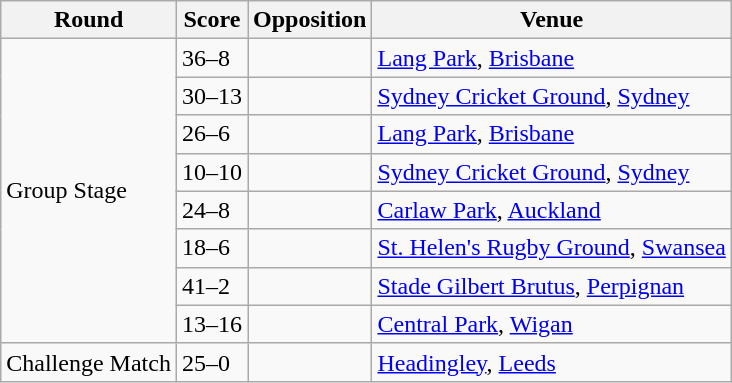<table class="wikitable">
<tr>
<th>Round</th>
<th>Score</th>
<th>Opposition</th>
<th>Venue</th>
</tr>
<tr>
<td rowspan="8">Group Stage</td>
<td>36–8</td>
<td></td>
<td><a href='#'>Lang Park</a>, <a href='#'>Brisbane</a></td>
</tr>
<tr>
<td>30–13</td>
<td></td>
<td><a href='#'>Sydney Cricket Ground</a>, <a href='#'>Sydney</a></td>
</tr>
<tr>
<td>26–6</td>
<td></td>
<td><a href='#'>Lang Park</a>, <a href='#'>Brisbane</a></td>
</tr>
<tr>
<td>10–10</td>
<td></td>
<td><a href='#'>Sydney Cricket Ground</a>, <a href='#'>Sydney</a></td>
</tr>
<tr>
<td>24–8</td>
<td></td>
<td><a href='#'>Carlaw Park</a>, <a href='#'>Auckland</a></td>
</tr>
<tr>
<td>18–6</td>
<td></td>
<td><a href='#'>St. Helen's Rugby Ground</a>, <a href='#'>Swansea</a></td>
</tr>
<tr>
<td>41–2</td>
<td></td>
<td><a href='#'>Stade Gilbert Brutus</a>, <a href='#'>Perpignan</a></td>
</tr>
<tr>
<td>13–16</td>
<td></td>
<td><a href='#'>Central Park</a>, <a href='#'>Wigan</a></td>
</tr>
<tr>
<td>Challenge Match</td>
<td>25–0</td>
<td></td>
<td><a href='#'>Headingley</a>, <a href='#'>Leeds</a></td>
</tr>
</table>
